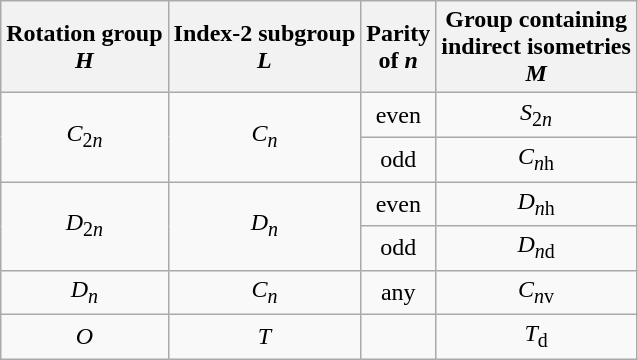<table class=wikitable style="text-align:center;">
<tr>
<th>Rotation group<br><em>H</em></th>
<th>Index-2 subgroup<br><em>L</em></th>
<th>Parity<br>of <em>n</em></th>
<th>Group containing <br>indirect isometries<br><em>M</em></th>
</tr>
<tr>
<td rowspan=2><em>C</em><sub>2<em>n</em></sub></td>
<td rowspan=2><em>C</em><sub><em>n</em></sub></td>
<td>even</td>
<td><em>S</em><sub>2<em>n</em></sub></td>
</tr>
<tr>
<td>odd</td>
<td><em>C</em><sub><em>n</em>h</sub></td>
</tr>
<tr>
<td rowspan=2><em>D</em><sub>2<em>n</em></sub></td>
<td rowspan=2><em>D</em><sub><em>n</em></sub></td>
<td>even</td>
<td><em>D</em><sub><em>n</em>h</sub></td>
</tr>
<tr>
<td>odd</td>
<td><em>D</em><sub><em>n</em>d</sub></td>
</tr>
<tr>
<td><em>D</em><sub><em>n</em></sub></td>
<td><em>C</em><sub><em>n</em></sub></td>
<td>any</td>
<td><em>C</em><sub><em>n</em>v</sub></td>
</tr>
<tr>
<td><em>O</em></td>
<td><em>T</em></td>
<td> </td>
<td><em>T</em><sub>d</sub></td>
</tr>
</table>
